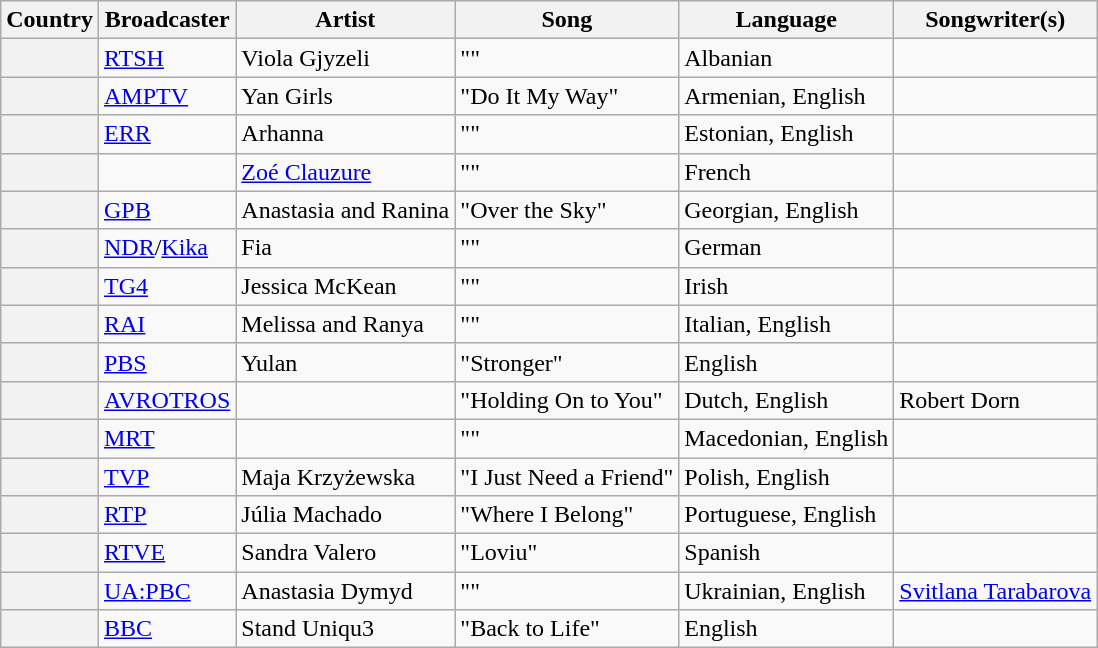<table class="wikitable plainrowheaders" style="clear:left">
<tr>
<th scope="col">Country</th>
<th scope="col">Broadcaster</th>
<th scope="col">Artist</th>
<th scope="col">Song</th>
<th scope="col">Language</th>
<th scope="col">Songwriter(s)</th>
</tr>
<tr>
<th scope="row"></th>
<td><a href='#'>RTSH</a></td>
<td>Viola Gjyzeli</td>
<td>""</td>
<td>Albanian</td>
<td></td>
</tr>
<tr>
<th scope="row"></th>
<td><a href='#'>AMPTV</a></td>
<td>Yan Girls</td>
<td>"Do It My Way"</td>
<td>Armenian, English</td>
<td></td>
</tr>
<tr>
<th scope="row"></th>
<td><a href='#'>ERR</a></td>
<td>Arhanna</td>
<td>""</td>
<td>Estonian, English</td>
<td></td>
</tr>
<tr>
<th scope="row"></th>
<td></td>
<td><a href='#'>Zoé Clauzure</a></td>
<td>""</td>
<td>French</td>
<td></td>
</tr>
<tr>
<th scope="row"></th>
<td><a href='#'>GPB</a></td>
<td>Anastasia and Ranina</td>
<td>"Over the Sky"</td>
<td>Georgian, English</td>
<td></td>
</tr>
<tr>
<th scope="row"></th>
<td><a href='#'>NDR</a>/<a href='#'>Kika</a></td>
<td>Fia</td>
<td>""</td>
<td>German</td>
<td></td>
</tr>
<tr>
<th scope="row"></th>
<td><a href='#'>TG4</a></td>
<td>Jessica McKean</td>
<td>""</td>
<td>Irish</td>
<td></td>
</tr>
<tr>
<th scope="row"></th>
<td><a href='#'>RAI</a></td>
<td>Melissa and Ranya</td>
<td>""</td>
<td>Italian, English</td>
<td></td>
</tr>
<tr>
<th scope="row"></th>
<td><a href='#'>PBS</a></td>
<td>Yulan</td>
<td>"Stronger"</td>
<td>English</td>
<td></td>
</tr>
<tr>
<th scope="row"></th>
<td><a href='#'>AVROTROS</a></td>
<td></td>
<td>"Holding On to You"</td>
<td>Dutch, English</td>
<td>Robert Dorn</td>
</tr>
<tr>
<th scope="row"></th>
<td><a href='#'>MRT</a></td>
<td></td>
<td>"" </td>
<td>Macedonian, English</td>
<td></td>
</tr>
<tr>
<th scope="row"></th>
<td><a href='#'>TVP</a></td>
<td>Maja Krzyżewska</td>
<td>"I Just Need a Friend"</td>
<td>Polish, English</td>
<td></td>
</tr>
<tr>
<th scope="row"></th>
<td><a href='#'>RTP</a></td>
<td>Júlia Machado</td>
<td>"Where I Belong"</td>
<td>Portuguese,  English</td>
<td></td>
</tr>
<tr>
<th scope="row"></th>
<td><a href='#'>RTVE</a></td>
<td>Sandra Valero</td>
<td>"Loviu"</td>
<td>Spanish</td>
<td></td>
</tr>
<tr>
<th scope="row"></th>
<td><a href='#'>UA:PBC</a></td>
<td>Anastasia Dymyd</td>
<td>"" </td>
<td>Ukrainian, English</td>
<td><a href='#'>Svitlana Tarabarova</a></td>
</tr>
<tr>
<th scope="row"></th>
<td><a href='#'>BBC</a></td>
<td>Stand Uniqu3</td>
<td>"Back to Life"</td>
<td>English</td>
<td></td>
</tr>
</table>
